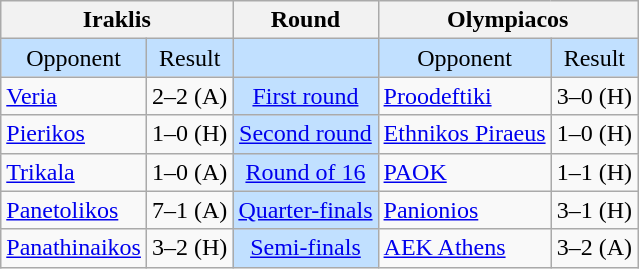<table class="wikitable" style="text-align:center">
<tr>
<th colspan="2">Iraklis</th>
<th>Round</th>
<th colspan="2">Olympiacos</th>
</tr>
<tr style="background:#C1E0FF">
<td>Opponent</td>
<td>Result</td>
<td></td>
<td>Opponent</td>
<td>Result</td>
</tr>
<tr>
<td style="text-align:left"><a href='#'>Veria</a></td>
<td>2–2  (A)</td>
<td style="background:#C1E0FF"><a href='#'>First round</a></td>
<td style="text-align:left"><a href='#'>Proodeftiki</a></td>
<td>3–0 (H)</td>
</tr>
<tr>
<td style="text-align:left"><a href='#'>Pierikos</a></td>
<td>1–0 (H)</td>
<td style="background:#C1E0FF"><a href='#'>Second round</a></td>
<td style="text-align:left"><a href='#'>Ethnikos Piraeus</a></td>
<td>1–0 (H)</td>
</tr>
<tr>
<td style="text-align:left"><a href='#'>Trikala</a></td>
<td>1–0 (A)</td>
<td style="background:#C1E0FF"><a href='#'>Round of 16</a></td>
<td style="text-align:left"><a href='#'>PAOK</a></td>
<td>1–1  (H)</td>
</tr>
<tr>
<td style="text-align:left"><a href='#'>Panetolikos</a></td>
<td>7–1 (A)</td>
<td style="background:#C1E0FF"><a href='#'>Quarter-finals</a></td>
<td style="text-align:left"><a href='#'>Panionios</a></td>
<td>3–1 (H)</td>
</tr>
<tr>
<td style="text-align:left"><a href='#'>Panathinaikos</a></td>
<td>3–2 (H)</td>
<td style="background:#C1E0FF"><a href='#'>Semi-finals</a></td>
<td style="text-align:left"><a href='#'>AEK Athens</a></td>
<td>3–2 (A)</td>
</tr>
</table>
